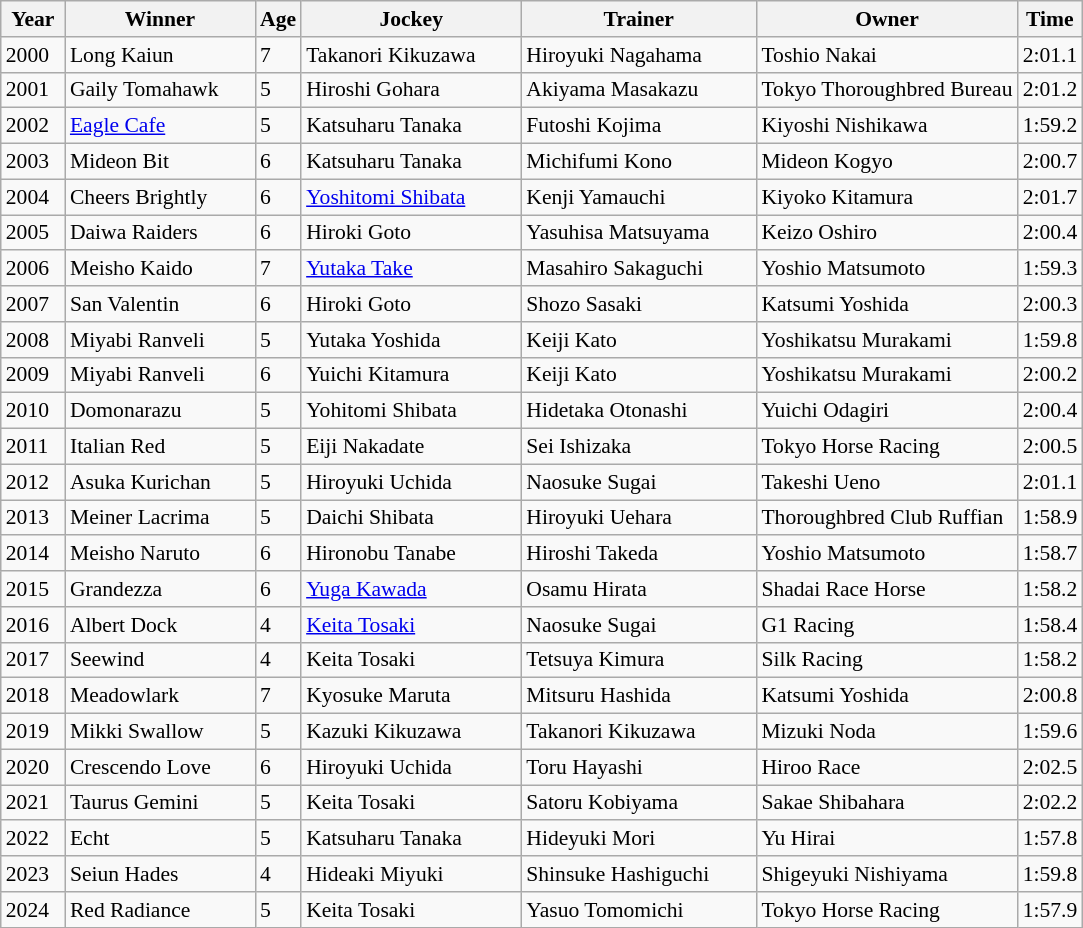<table class="wikitable sortable" style="font-size:90%">
<tr>
<th width="36px">Year<br></th>
<th width="120px">Winner<br></th>
<th>Age<br></th>
<th width="140px">Jockey<br></th>
<th width="150px">Trainer<br></th>
<th>Owner</th>
<th>Time<br></th>
</tr>
<tr>
<td>2000</td>
<td>Long Kaiun</td>
<td>7</td>
<td>Takanori Kikuzawa</td>
<td>Hiroyuki Nagahama</td>
<td>Toshio Nakai</td>
<td>2:01.1</td>
</tr>
<tr>
<td>2001</td>
<td>Gaily Tomahawk</td>
<td>5</td>
<td>Hiroshi Gohara</td>
<td>Akiyama Masakazu</td>
<td>Tokyo Thoroughbred Bureau</td>
<td>2:01.2</td>
</tr>
<tr>
<td>2002</td>
<td><a href='#'>Eagle Cafe</a></td>
<td>5</td>
<td>Katsuharu Tanaka</td>
<td>Futoshi Kojima</td>
<td>Kiyoshi Nishikawa</td>
<td>1:59.2</td>
</tr>
<tr>
<td>2003</td>
<td>Mideon Bit</td>
<td>6</td>
<td>Katsuharu Tanaka</td>
<td>Michifumi Kono</td>
<td>Mideon Kogyo</td>
<td>2:00.7</td>
</tr>
<tr>
<td>2004</td>
<td>Cheers Brightly</td>
<td>6</td>
<td><a href='#'>Yoshitomi Shibata</a></td>
<td>Kenji Yamauchi</td>
<td>Kiyoko Kitamura</td>
<td>2:01.7</td>
</tr>
<tr>
<td>2005</td>
<td>Daiwa Raiders</td>
<td>6</td>
<td>Hiroki Goto</td>
<td>Yasuhisa Matsuyama</td>
<td>Keizo Oshiro</td>
<td>2:00.4</td>
</tr>
<tr>
<td>2006</td>
<td>Meisho Kaido</td>
<td>7</td>
<td><a href='#'>Yutaka Take</a></td>
<td>Masahiro Sakaguchi</td>
<td>Yoshio Matsumoto</td>
<td>1:59.3</td>
</tr>
<tr>
<td>2007</td>
<td>San Valentin</td>
<td>6</td>
<td>Hiroki Goto</td>
<td>Shozo Sasaki</td>
<td>Katsumi Yoshida</td>
<td>2:00.3</td>
</tr>
<tr>
<td>2008</td>
<td>Miyabi Ranveli</td>
<td>5</td>
<td>Yutaka Yoshida</td>
<td>Keiji Kato</td>
<td>Yoshikatsu Murakami</td>
<td>1:59.8</td>
</tr>
<tr>
<td>2009</td>
<td>Miyabi Ranveli</td>
<td>6</td>
<td>Yuichi Kitamura</td>
<td>Keiji Kato</td>
<td>Yoshikatsu Murakami</td>
<td>2:00.2</td>
</tr>
<tr>
<td>2010</td>
<td>Domonarazu</td>
<td>5</td>
<td>Yohitomi Shibata</td>
<td>Hidetaka Otonashi</td>
<td>Yuichi Odagiri</td>
<td>2:00.4</td>
</tr>
<tr>
<td>2011</td>
<td>Italian Red</td>
<td>5</td>
<td>Eiji Nakadate</td>
<td>Sei Ishizaka</td>
<td>Tokyo Horse Racing</td>
<td>2:00.5</td>
</tr>
<tr>
<td>2012</td>
<td>Asuka Kurichan</td>
<td>5</td>
<td>Hiroyuki Uchida</td>
<td>Naosuke Sugai</td>
<td>Takeshi Ueno</td>
<td>2:01.1</td>
</tr>
<tr>
<td>2013</td>
<td>Meiner Lacrima</td>
<td>5</td>
<td>Daichi Shibata</td>
<td>Hiroyuki Uehara</td>
<td>Thoroughbred Club Ruffian</td>
<td>1:58.9</td>
</tr>
<tr>
<td>2014</td>
<td>Meisho Naruto</td>
<td>6</td>
<td>Hironobu Tanabe</td>
<td>Hiroshi Takeda</td>
<td>Yoshio Matsumoto</td>
<td>1:58.7</td>
</tr>
<tr>
<td>2015</td>
<td>Grandezza</td>
<td>6</td>
<td><a href='#'>Yuga Kawada</a></td>
<td>Osamu Hirata</td>
<td>Shadai Race Horse</td>
<td>1:58.2</td>
</tr>
<tr>
<td>2016</td>
<td>Albert Dock</td>
<td>4</td>
<td><a href='#'>Keita Tosaki</a></td>
<td>Naosuke Sugai</td>
<td>G1 Racing</td>
<td>1:58.4</td>
</tr>
<tr>
<td>2017</td>
<td>Seewind</td>
<td>4</td>
<td>Keita Tosaki</td>
<td>Tetsuya Kimura</td>
<td>Silk Racing</td>
<td>1:58.2</td>
</tr>
<tr>
<td>2018</td>
<td>Meadowlark</td>
<td>7</td>
<td>Kyosuke Maruta</td>
<td>Mitsuru Hashida</td>
<td>Katsumi Yoshida</td>
<td>2:00.8</td>
</tr>
<tr>
<td>2019</td>
<td>Mikki Swallow</td>
<td>5</td>
<td>Kazuki Kikuzawa</td>
<td>Takanori Kikuzawa</td>
<td>Mizuki Noda</td>
<td>1:59.6</td>
</tr>
<tr>
<td>2020</td>
<td>Crescendo Love</td>
<td>6</td>
<td>Hiroyuki Uchida</td>
<td>Toru Hayashi</td>
<td>Hiroo Race</td>
<td>2:02.5</td>
</tr>
<tr>
<td>2021</td>
<td>Taurus Gemini</td>
<td>5</td>
<td>Keita Tosaki</td>
<td>Satoru Kobiyama</td>
<td>Sakae Shibahara</td>
<td>2:02.2</td>
</tr>
<tr>
<td>2022</td>
<td>Echt</td>
<td>5</td>
<td>Katsuharu Tanaka</td>
<td>Hideyuki Mori</td>
<td>Yu Hirai</td>
<td>1:57.8</td>
</tr>
<tr>
<td>2023</td>
<td>Seiun Hades</td>
<td>4</td>
<td>Hideaki Miyuki</td>
<td>Shinsuke Hashiguchi</td>
<td>Shigeyuki Nishiyama</td>
<td>1:59.8</td>
</tr>
<tr>
<td>2024</td>
<td>Red Radiance</td>
<td>5</td>
<td>Keita Tosaki</td>
<td>Yasuo Tomomichi</td>
<td>Tokyo Horse Racing</td>
<td>1:57.9</td>
</tr>
</table>
